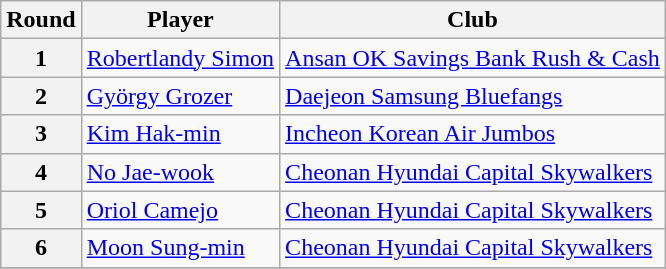<table class=wikitable>
<tr>
<th>Round</th>
<th>Player</th>
<th>Club</th>
</tr>
<tr>
<th>1</th>
<td> <a href='#'>Robertlandy Simon</a></td>
<td><a href='#'>Ansan OK Savings Bank Rush & Cash</a></td>
</tr>
<tr>
<th>2</th>
<td> <a href='#'>György Grozer</a></td>
<td><a href='#'>Daejeon Samsung Bluefangs</a></td>
</tr>
<tr>
<th>3</th>
<td> <a href='#'>Kim Hak-min</a></td>
<td><a href='#'>Incheon Korean Air Jumbos</a></td>
</tr>
<tr>
<th>4</th>
<td> <a href='#'>No Jae-wook</a></td>
<td><a href='#'>Cheonan Hyundai Capital Skywalkers</a></td>
</tr>
<tr>
<th>5</th>
<td> <a href='#'>Oriol Camejo</a></td>
<td><a href='#'>Cheonan Hyundai Capital Skywalkers</a></td>
</tr>
<tr>
<th>6</th>
<td> <a href='#'>Moon Sung-min</a></td>
<td><a href='#'>Cheonan Hyundai Capital Skywalkers</a></td>
</tr>
<tr>
</tr>
</table>
